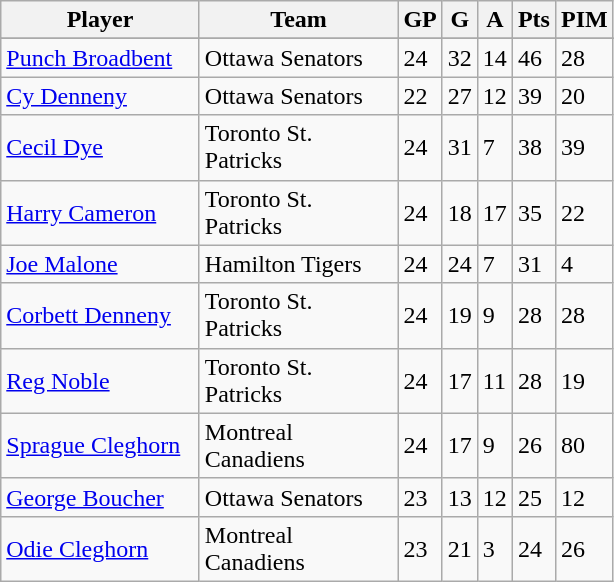<table class="wikitable">
<tr>
<th bgcolor="#DDDDFF" width="125">Player</th>
<th bgcolor="#DDDDFF" width="125">Team</th>
<th bgcolor="#DDDDFF" width="5">GP</th>
<th bgcolor="#DDDDFF" width="5">G</th>
<th bgcolor="#DDDDFF" width="5">A</th>
<th bgcolor="#DDDDFF" width="5">Pts</th>
<th bgcolor="#DDDDFF" width="5">PIM</th>
</tr>
<tr>
</tr>
<tr>
<td><a href='#'>Punch Broadbent</a></td>
<td>Ottawa Senators</td>
<td>24</td>
<td>32</td>
<td>14</td>
<td>46</td>
<td>28</td>
</tr>
<tr>
<td><a href='#'>Cy Denneny</a></td>
<td>Ottawa Senators</td>
<td>22</td>
<td>27</td>
<td>12</td>
<td>39</td>
<td>20</td>
</tr>
<tr>
<td><a href='#'>Cecil Dye</a></td>
<td>Toronto St. Patricks</td>
<td>24</td>
<td>31</td>
<td>7</td>
<td>38</td>
<td>39</td>
</tr>
<tr>
<td><a href='#'>Harry Cameron</a></td>
<td>Toronto St. Patricks</td>
<td>24</td>
<td>18</td>
<td>17</td>
<td>35</td>
<td>22</td>
</tr>
<tr>
<td><a href='#'>Joe Malone</a></td>
<td>Hamilton Tigers</td>
<td>24</td>
<td>24</td>
<td>7</td>
<td>31</td>
<td>4</td>
</tr>
<tr>
<td><a href='#'>Corbett Denneny</a></td>
<td>Toronto St. Patricks</td>
<td>24</td>
<td>19</td>
<td>9</td>
<td>28</td>
<td>28</td>
</tr>
<tr>
<td><a href='#'>Reg Noble</a></td>
<td>Toronto St. Patricks</td>
<td>24</td>
<td>17</td>
<td>11</td>
<td>28</td>
<td>19</td>
</tr>
<tr>
<td><a href='#'>Sprague Cleghorn</a></td>
<td>Montreal Canadiens</td>
<td>24</td>
<td>17</td>
<td>9</td>
<td>26</td>
<td>80</td>
</tr>
<tr>
<td><a href='#'>George Boucher</a></td>
<td>Ottawa Senators</td>
<td>23</td>
<td>13</td>
<td>12</td>
<td>25</td>
<td>12</td>
</tr>
<tr>
<td><a href='#'>Odie Cleghorn</a></td>
<td>Montreal Canadiens</td>
<td>23</td>
<td>21</td>
<td>3</td>
<td>24</td>
<td>26</td>
</tr>
</table>
